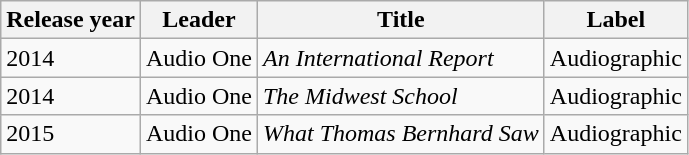<table class="wikitable sortable">
<tr>
<th>Release year</th>
<th>Leader</th>
<th>Title</th>
<th>Label</th>
</tr>
<tr>
<td>2014</td>
<td>Audio One</td>
<td><em>An International Report</em></td>
<td>Audiographic</td>
</tr>
<tr>
<td>2014</td>
<td>Audio One</td>
<td><em>The Midwest School</em></td>
<td>Audiographic</td>
</tr>
<tr>
<td>2015</td>
<td>Audio One</td>
<td><em>What Thomas Bernhard Saw</em></td>
<td>Audiographic</td>
</tr>
</table>
